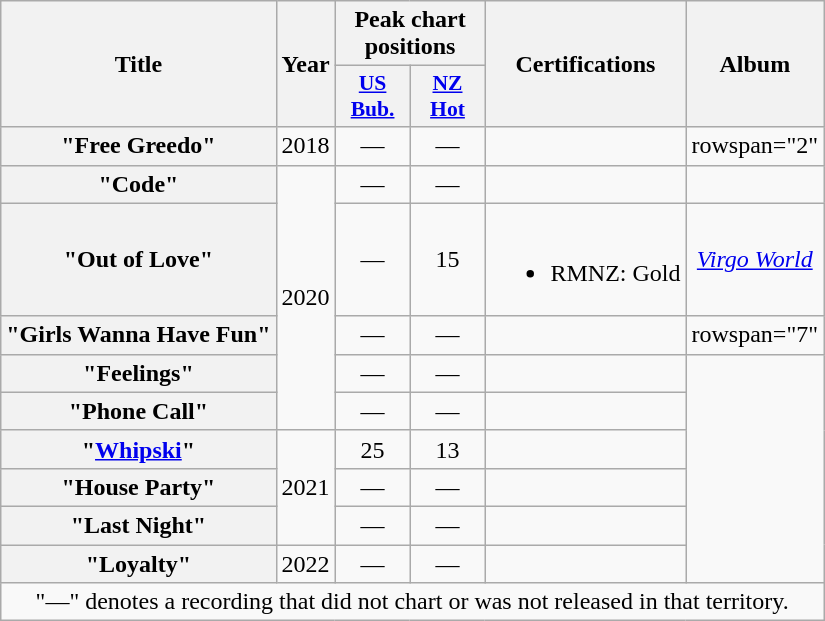<table class="wikitable plainrowheaders" style="text-align:center;">
<tr>
<th rowspan="2">Title</th>
<th rowspan="2">Year</th>
<th colspan="2">Peak chart positions</th>
<th rowspan="2">Certifications</th>
<th rowspan="2">Album</th>
</tr>
<tr>
<th scope="col" style="width:3em;font-size:90%;"><a href='#'>US<br>Bub.</a><br></th>
<th scope="col" style="width:3em;font-size:90%;"><a href='#'>NZ<br>Hot</a><br></th>
</tr>
<tr>
<th scope="row">"Free Greedo"<br></th>
<td>2018</td>
<td>—</td>
<td>—</td>
<td></td>
<td>rowspan="2" </td>
</tr>
<tr>
<th scope="row">"Code"<br></th>
<td rowspan="5">2020</td>
<td>—</td>
<td>—</td>
<td></td>
</tr>
<tr>
<th scope="row">"Out of Love"<br></th>
<td>—</td>
<td>15</td>
<td><br><ul><li>RMNZ: Gold</li></ul></td>
<td><em><a href='#'>Virgo World</a></em></td>
</tr>
<tr>
<th scope="row">"Girls Wanna Have Fun"<br></th>
<td>—</td>
<td>—</td>
<td></td>
<td>rowspan="7" </td>
</tr>
<tr>
<th scope="row">"Feelings"<br></th>
<td>—</td>
<td>—</td>
<td></td>
</tr>
<tr>
<th scope="row">"Phone Call"<br></th>
<td>—</td>
<td>—</td>
<td></td>
</tr>
<tr>
<th scope="row">"<a href='#'>Whipski</a>"<br></th>
<td rowspan="3">2021</td>
<td>25</td>
<td>13</td>
<td></td>
</tr>
<tr>
<th scope="row">"House Party"<br></th>
<td>—</td>
<td>—</td>
<td></td>
</tr>
<tr>
<th scope="row">"Last Night"<br></th>
<td>—</td>
<td>—</td>
<td></td>
</tr>
<tr>
<th scope="row">"Loyalty"<br></th>
<td>2022</td>
<td>—</td>
<td>—</td>
<td></td>
</tr>
<tr>
<td colspan="8">"—" denotes a recording that did not chart or was not released in that territory.</td>
</tr>
</table>
